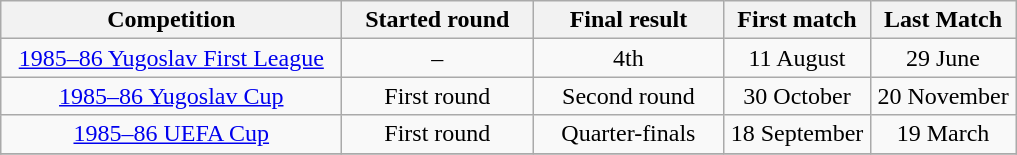<table class="wikitable" style="text-align: center;">
<tr>
<th width="220">Competition</th>
<th width="120">Started round</th>
<th width="120">Final result</th>
<th width="90">First match</th>
<th width="90">Last Match</th>
</tr>
<tr>
<td><a href='#'>1985–86 Yugoslav First League</a></td>
<td>–</td>
<td>4th</td>
<td>11 August</td>
<td>29 June</td>
</tr>
<tr>
<td><a href='#'>1985–86 Yugoslav Cup</a></td>
<td>First round</td>
<td>Second round</td>
<td>30 October</td>
<td>20 November</td>
</tr>
<tr>
<td><a href='#'>1985–86 UEFA Cup</a></td>
<td>First round</td>
<td>Quarter-finals</td>
<td>18 September</td>
<td>19 March</td>
</tr>
<tr>
</tr>
</table>
